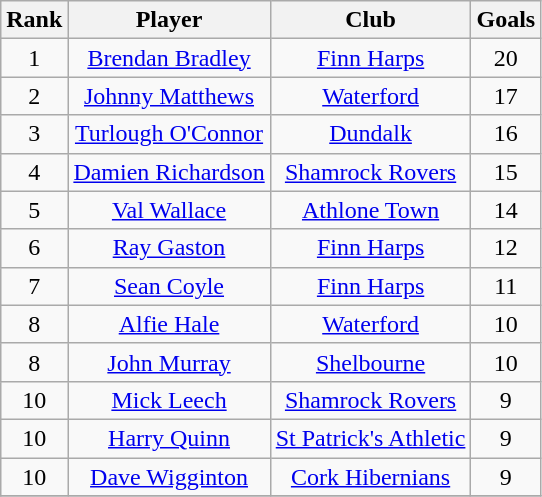<table class="wikitable" style="text-align:center">
<tr>
<th>Rank</th>
<th>Player</th>
<th>Club</th>
<th>Goals</th>
</tr>
<tr>
<td>1</td>
<td><a href='#'>Brendan Bradley</a></td>
<td><a href='#'>Finn Harps</a></td>
<td>20</td>
</tr>
<tr>
<td>2</td>
<td><a href='#'>Johnny Matthews</a></td>
<td><a href='#'>Waterford</a></td>
<td>17</td>
</tr>
<tr>
<td>3</td>
<td><a href='#'>Turlough O'Connor</a></td>
<td><a href='#'>Dundalk</a></td>
<td>16</td>
</tr>
<tr>
<td>4</td>
<td><a href='#'>Damien Richardson</a></td>
<td><a href='#'>Shamrock Rovers</a></td>
<td>15</td>
</tr>
<tr>
<td>5</td>
<td><a href='#'>Val Wallace</a></td>
<td><a href='#'>Athlone Town</a></td>
<td>14</td>
</tr>
<tr>
<td>6</td>
<td><a href='#'>Ray Gaston</a></td>
<td><a href='#'>Finn Harps</a></td>
<td>12</td>
</tr>
<tr>
<td>7</td>
<td><a href='#'>Sean Coyle</a></td>
<td><a href='#'>Finn Harps</a></td>
<td>11</td>
</tr>
<tr>
<td>8</td>
<td><a href='#'>Alfie Hale</a></td>
<td><a href='#'>Waterford</a></td>
<td>10</td>
</tr>
<tr>
<td>8</td>
<td><a href='#'>John Murray</a></td>
<td><a href='#'>Shelbourne</a></td>
<td>10</td>
</tr>
<tr>
<td>10</td>
<td><a href='#'>Mick Leech</a></td>
<td><a href='#'>Shamrock Rovers</a></td>
<td>9</td>
</tr>
<tr>
<td>10</td>
<td><a href='#'>Harry Quinn</a></td>
<td><a href='#'>St Patrick's Athletic</a></td>
<td>9</td>
</tr>
<tr>
<td>10</td>
<td><a href='#'>Dave Wigginton</a></td>
<td><a href='#'>Cork Hibernians</a></td>
<td>9</td>
</tr>
<tr>
</tr>
</table>
